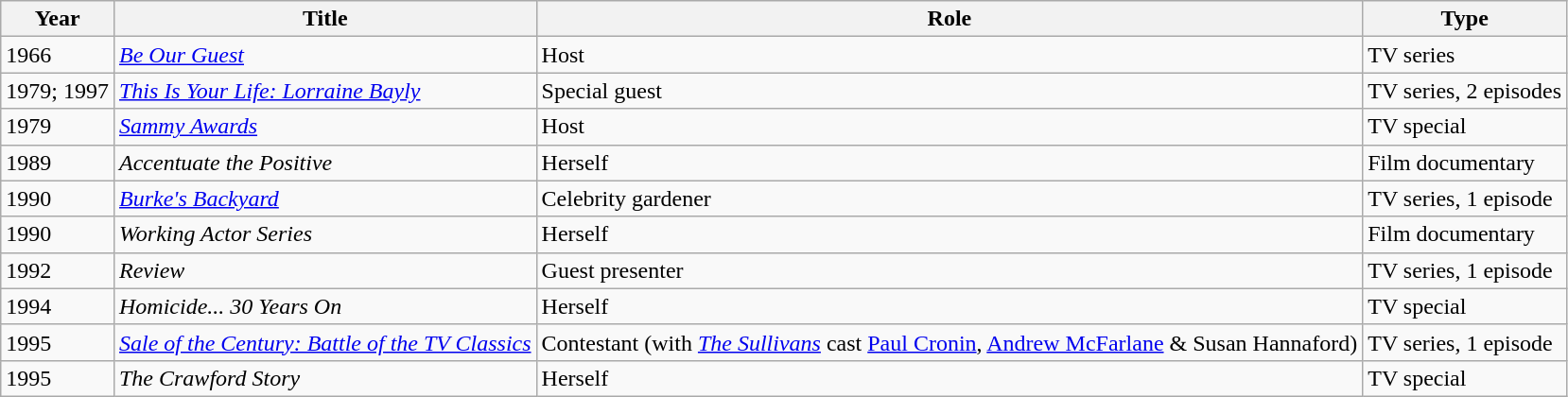<table class="wikitable">
<tr>
<th>Year</th>
<th>Title</th>
<th>Role</th>
<th>Type</th>
</tr>
<tr>
<td>1966</td>
<td><em><a href='#'>Be Our Guest</a></em></td>
<td>Host</td>
<td>TV series</td>
</tr>
<tr>
<td>1979; 1997</td>
<td><em><a href='#'>This Is Your Life: Lorraine Bayly</a></em></td>
<td>Special guest</td>
<td>TV series, 2 episodes</td>
</tr>
<tr>
<td>1979</td>
<td><em><a href='#'>Sammy Awards</a></em></td>
<td>Host</td>
<td>TV special</td>
</tr>
<tr>
<td>1989</td>
<td><em>Accentuate the Positive</em></td>
<td>Herself</td>
<td>Film documentary</td>
</tr>
<tr>
<td>1990</td>
<td><em><a href='#'>Burke's Backyard</a></em></td>
<td>Celebrity gardener</td>
<td>TV series, 1 episode</td>
</tr>
<tr>
<td>1990</td>
<td><em>Working Actor Series</em></td>
<td>Herself</td>
<td>Film documentary</td>
</tr>
<tr>
<td>1992</td>
<td><em>Review</em></td>
<td>Guest presenter</td>
<td>TV series, 1 episode</td>
</tr>
<tr>
<td>1994</td>
<td><em>Homicide... 30 Years On</em></td>
<td>Herself</td>
<td>TV special</td>
</tr>
<tr>
<td>1995</td>
<td><em><a href='#'>Sale of the Century: Battle of the TV Classics</a></em></td>
<td>Contestant (with <em><a href='#'>The Sullivans</a></em> cast <a href='#'>Paul Cronin</a>, <a href='#'>Andrew McFarlane</a> & Susan Hannaford)</td>
<td>TV series, 1 episode</td>
</tr>
<tr>
<td>1995</td>
<td><em>The Crawford Story</em></td>
<td>Herself</td>
<td>TV special</td>
</tr>
</table>
